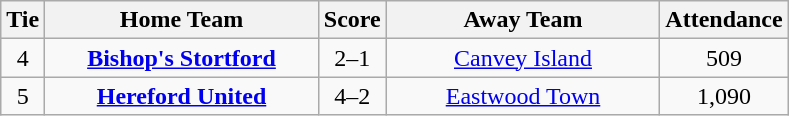<table class="wikitable" style="text-align:center;">
<tr>
<th width=20>Tie</th>
<th width=175>Home Team</th>
<th width=20>Score</th>
<th width=175>Away Team</th>
<th width=20>Attendance</th>
</tr>
<tr>
<td>4</td>
<td><strong><a href='#'>Bishop's Stortford</a></strong></td>
<td>2–1</td>
<td><a href='#'>Canvey Island</a></td>
<td>509</td>
</tr>
<tr>
<td>5</td>
<td><strong><a href='#'>Hereford United</a></strong></td>
<td>4–2</td>
<td><a href='#'>Eastwood Town</a></td>
<td>1,090</td>
</tr>
</table>
